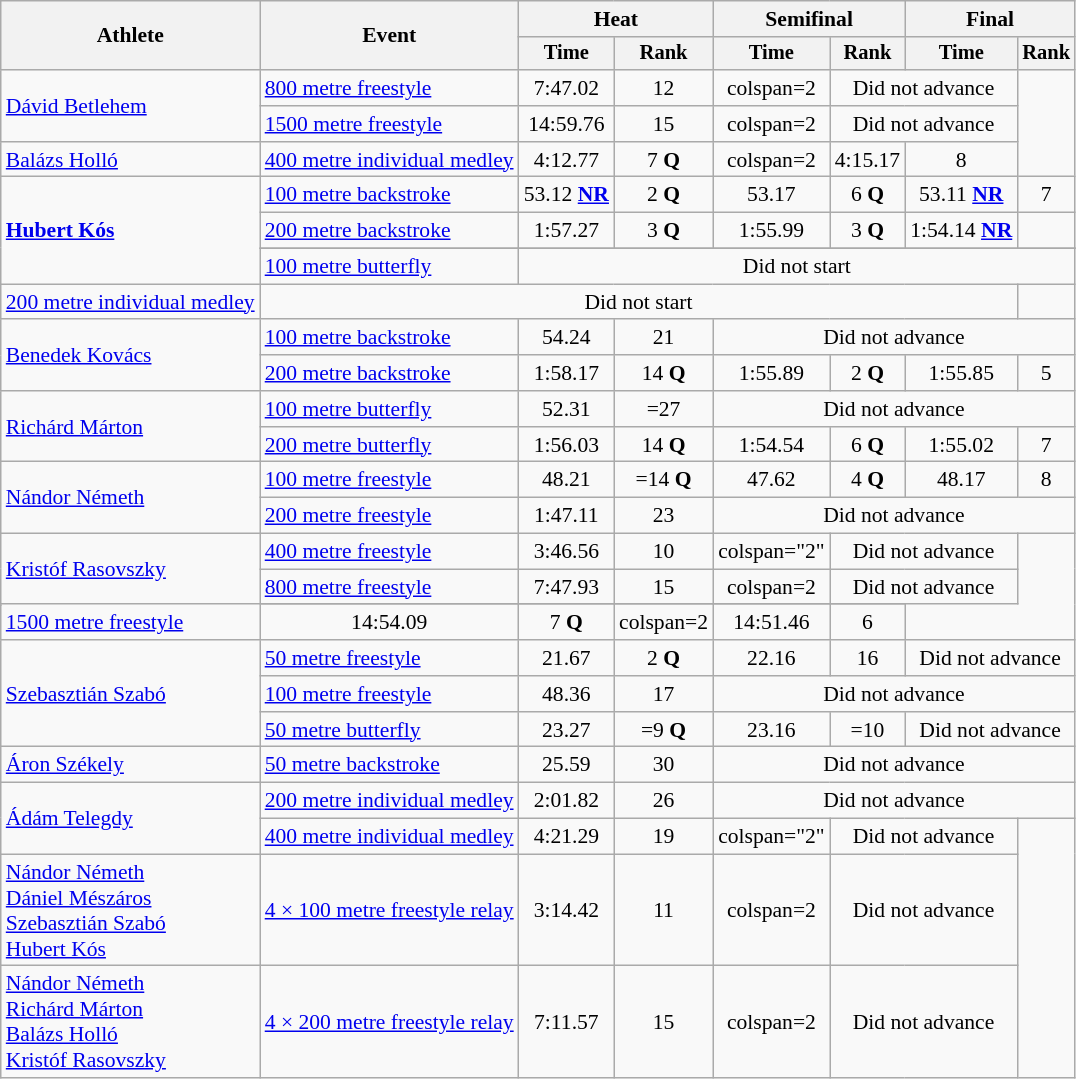<table class="wikitable" style="text-align:center; font-size:90%">
<tr>
<th rowspan="2">Athlete</th>
<th rowspan="2">Event</th>
<th colspan="2">Heat</th>
<th colspan="2">Semifinal</th>
<th colspan="2">Final</th>
</tr>
<tr style="font-size:95%">
<th>Time</th>
<th>Rank</th>
<th>Time</th>
<th>Rank</th>
<th>Time</th>
<th>Rank</th>
</tr>
<tr>
<td align=left rowspan=2><a href='#'>Dávid Betlehem</a></td>
<td align=left><a href='#'>800 metre freestyle</a></td>
<td>7:47.02</td>
<td>12</td>
<td>colspan=2 </td>
<td colspan=2>Did not advance</td>
</tr>
<tr>
<td align=left><a href='#'>1500 metre freestyle</a></td>
<td>14:59.76</td>
<td>15</td>
<td>colspan=2 </td>
<td colspan=2>Did not advance</td>
</tr>
<tr>
<td align=left><a href='#'>Balázs Holló</a></td>
<td align=left><a href='#'>400 metre individual medley</a></td>
<td>4:12.77</td>
<td>7 <strong>Q</strong></td>
<td>colspan=2 </td>
<td>4:15.17</td>
<td>8</td>
</tr>
<tr>
<td align=left rowspan=4><strong><a href='#'>Hubert Kós</a></strong></td>
<td align=left><a href='#'>100 metre backstroke</a></td>
<td>53.12 <strong><a href='#'>NR</a></strong></td>
<td>2 <strong>Q</strong></td>
<td>53.17</td>
<td>6 <strong>Q</strong></td>
<td>53.11 <strong><a href='#'>NR</a></strong></td>
<td>7</td>
</tr>
<tr>
<td align=left><a href='#'>200 metre backstroke</a></td>
<td>1:57.27</td>
<td>3 <strong>Q</strong></td>
<td>1:55.99</td>
<td>3 <strong>Q</strong></td>
<td>1:54.14 <strong><a href='#'>NR</a></strong></td>
<td></td>
</tr>
<tr>
</tr>
<tr>
<td align=left><a href='#'>100 metre butterfly</a></td>
<td colspan=6>Did not start</td>
</tr>
<tr>
<td align=left><a href='#'>200 metre individual medley</a></td>
<td colspan=6>Did not start</td>
</tr>
<tr>
<td align=left rowspan=2><a href='#'>Benedek Kovács</a></td>
<td align=left><a href='#'>100 metre backstroke</a></td>
<td>54.24</td>
<td>21</td>
<td colspan=4>Did not advance</td>
</tr>
<tr>
<td align=left><a href='#'>200 metre backstroke</a></td>
<td>1:58.17</td>
<td>14 <strong>Q</strong></td>
<td>1:55.89</td>
<td>2 <strong>Q</strong></td>
<td>1:55.85</td>
<td>5</td>
</tr>
<tr>
<td align=left rowspan=2><a href='#'>Richárd Márton</a></td>
<td align=left><a href='#'>100 metre butterfly</a></td>
<td>52.31</td>
<td>=27</td>
<td colspan=4>Did not advance</td>
</tr>
<tr>
<td align=left><a href='#'>200 metre butterfly</a></td>
<td>1:56.03</td>
<td>14 <strong>Q</strong></td>
<td>1:54.54</td>
<td>6 <strong>Q</strong></td>
<td>1:55.02</td>
<td>7</td>
</tr>
<tr>
<td align=left rowspan=2><a href='#'>Nándor Németh</a></td>
<td align=left><a href='#'>100 metre freestyle</a></td>
<td>48.21</td>
<td>=14 <strong>Q</strong></td>
<td>47.62</td>
<td>4 <strong>Q</strong></td>
<td>48.17</td>
<td>8</td>
</tr>
<tr>
<td align=left><a href='#'>200 metre freestyle</a></td>
<td>1:47.11</td>
<td>23</td>
<td colspan=4>Did not advance</td>
</tr>
<tr>
<td align=left rowspan=3><a href='#'>Kristóf Rasovszky</a></td>
<td align=left><a href='#'>400 metre freestyle</a></td>
<td>3:46.56</td>
<td>10</td>
<td>colspan="2" </td>
<td colspan=2>Did not advance</td>
</tr>
<tr>
<td align=left><a href='#'>800 metre freestyle</a></td>
<td>7:47.93</td>
<td>15</td>
<td>colspan=2 </td>
<td colspan=2>Did not advance</td>
</tr>
<tr>
</tr>
<tr>
<td align=left><a href='#'>1500 metre freestyle</a></td>
<td>14:54.09</td>
<td>7 <strong>Q</strong></td>
<td>colspan=2 </td>
<td>14:51.46</td>
<td>6</td>
</tr>
<tr>
<td align=left rowspan=3><a href='#'>Szebasztián Szabó</a></td>
<td align=left><a href='#'>50 metre freestyle</a></td>
<td>21.67</td>
<td>2 <strong>Q</strong></td>
<td>22.16</td>
<td>16</td>
<td colspan=2>Did not advance</td>
</tr>
<tr>
<td align=left><a href='#'>100 metre freestyle</a></td>
<td>48.36</td>
<td>17</td>
<td colspan=4>Did not advance</td>
</tr>
<tr>
<td align=left><a href='#'>50 metre butterfly</a></td>
<td>23.27</td>
<td>=9 <strong>Q</strong></td>
<td>23.16</td>
<td>=10</td>
<td colspan=2>Did not advance</td>
</tr>
<tr>
<td align=left><a href='#'>Áron Székely</a></td>
<td align=left><a href='#'>50 metre backstroke</a></td>
<td>25.59</td>
<td>30</td>
<td colspan=4>Did not advance</td>
</tr>
<tr>
<td align=left rowspan=2><a href='#'>Ádám Telegdy</a></td>
<td align=left><a href='#'>200 metre individual medley</a></td>
<td>2:01.82</td>
<td>26</td>
<td colspan=4>Did not advance</td>
</tr>
<tr>
<td align=left><a href='#'>400 metre individual medley</a></td>
<td>4:21.29</td>
<td>19</td>
<td>colspan="2" </td>
<td colspan=2>Did not advance</td>
</tr>
<tr>
<td align=left><a href='#'>Nándor Németh</a><br><a href='#'>Dániel Mészáros</a><br><a href='#'>Szebasztián Szabó</a><br><a href='#'>Hubert Kós</a></td>
<td align=left><a href='#'>4 × 100 metre freestyle relay</a></td>
<td>3:14.42</td>
<td>11</td>
<td>colspan=2 </td>
<td colspan=2>Did not advance</td>
</tr>
<tr>
<td align=left><a href='#'>Nándor Németh</a><br><a href='#'>Richárd Márton</a><br><a href='#'>Balázs Holló</a><br><a href='#'>Kristóf Rasovszky</a></td>
<td align=left><a href='#'>4 × 200 metre freestyle relay</a></td>
<td>7:11.57</td>
<td>15</td>
<td>colspan=2 </td>
<td colspan=2>Did not advance</td>
</tr>
</table>
